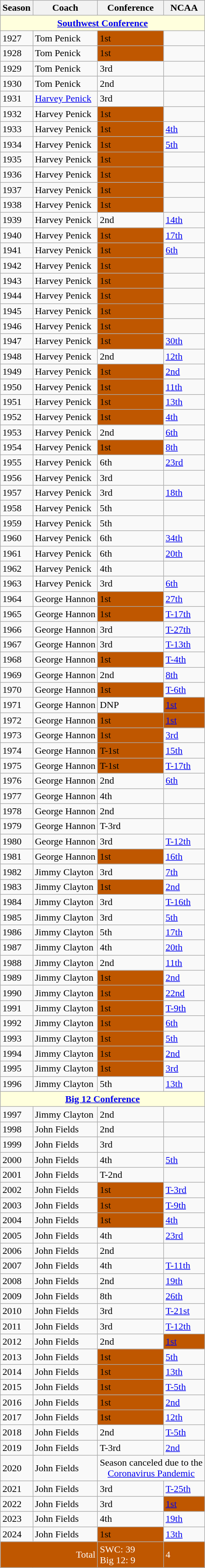<table class="wikitable">
<tr>
<th>Season</th>
<th>Coach</th>
<th>Conference</th>
<th>NCAA</th>
</tr>
<tr style="background: #ffffdd;">
<td colspan="4" style="text-align:center;"><strong><a href='#'>Southwest Conference</a></strong></td>
</tr>
<tr>
<td>1927</td>
<td>Tom Penick</td>
<td bgcolor="#BF5700">1st</td>
<td></td>
</tr>
<tr>
<td>1928</td>
<td>Tom Penick</td>
<td bgcolor="#BF5700">1st</td>
<td></td>
</tr>
<tr>
<td>1929</td>
<td>Tom Penick</td>
<td>3rd</td>
<td></td>
</tr>
<tr>
<td>1930</td>
<td>Tom Penick</td>
<td>2nd</td>
<td></td>
</tr>
<tr>
<td>1931</td>
<td><a href='#'>Harvey Penick</a></td>
<td>3rd</td>
<td></td>
</tr>
<tr>
<td>1932</td>
<td>Harvey Penick</td>
<td bgcolor="#BF5700">1st</td>
<td></td>
</tr>
<tr>
<td>1933</td>
<td>Harvey Penick</td>
<td bgcolor="#BF5700">1st</td>
<td><a href='#'>4th</a></td>
</tr>
<tr>
<td>1934</td>
<td>Harvey Penick</td>
<td bgcolor="#BF5700">1st</td>
<td><a href='#'>5th</a></td>
</tr>
<tr>
<td>1935</td>
<td>Harvey Penick</td>
<td bgcolor="#BF5700">1st</td>
<td></td>
</tr>
<tr>
<td>1936</td>
<td>Harvey Penick</td>
<td bgcolor="#BF5700">1st</td>
<td></td>
</tr>
<tr>
<td>1937</td>
<td>Harvey Penick</td>
<td bgcolor="#BF5700">1st</td>
<td></td>
</tr>
<tr>
<td>1938</td>
<td>Harvey Penick</td>
<td bgcolor="#BF5700">1st</td>
<td></td>
</tr>
<tr>
<td>1939</td>
<td>Harvey Penick</td>
<td>2nd</td>
<td><a href='#'>14th</a></td>
</tr>
<tr>
<td>1940</td>
<td>Harvey Penick</td>
<td bgcolor="#BF5700">1st</td>
<td><a href='#'>17th</a></td>
</tr>
<tr>
<td>1941</td>
<td>Harvey Penick</td>
<td bgcolor="#BF5700">1st</td>
<td><a href='#'>6th</a></td>
</tr>
<tr>
<td>1942</td>
<td>Harvey Penick</td>
<td bgcolor="#BF5700">1st</td>
<td></td>
</tr>
<tr>
<td>1943</td>
<td>Harvey Penick</td>
<td bgcolor="#BF5700">1st</td>
<td></td>
</tr>
<tr>
<td>1944</td>
<td>Harvey Penick</td>
<td bgcolor="#BF5700">1st</td>
<td></td>
</tr>
<tr>
<td>1945</td>
<td>Harvey Penick</td>
<td bgcolor="#BF5700">1st</td>
<td></td>
</tr>
<tr>
<td>1946</td>
<td>Harvey Penick</td>
<td bgcolor="#BF5700">1st</td>
<td></td>
</tr>
<tr>
<td>1947</td>
<td>Harvey Penick</td>
<td bgcolor="#BF5700">1st</td>
<td><a href='#'>30th</a></td>
</tr>
<tr>
<td>1948</td>
<td>Harvey Penick</td>
<td>2nd</td>
<td><a href='#'>12th</a></td>
</tr>
<tr>
<td>1949</td>
<td>Harvey Penick</td>
<td bgcolor="#BF5700">1st</td>
<td><a href='#'>2nd</a></td>
</tr>
<tr>
<td>1950</td>
<td>Harvey Penick</td>
<td bgcolor="#BF5700">1st</td>
<td><a href='#'>11th</a></td>
</tr>
<tr>
<td>1951</td>
<td>Harvey Penick</td>
<td bgcolor="#BF5700">1st</td>
<td><a href='#'>13th</a></td>
</tr>
<tr>
<td>1952</td>
<td>Harvey Penick</td>
<td bgcolor="#BF5700">1st</td>
<td><a href='#'>4th</a></td>
</tr>
<tr>
<td>1953</td>
<td>Harvey Penick</td>
<td>2nd</td>
<td><a href='#'>6th</a></td>
</tr>
<tr>
<td>1954</td>
<td>Harvey Penick</td>
<td bgcolor="#BF5700">1st</td>
<td><a href='#'>8th</a></td>
</tr>
<tr>
<td>1955</td>
<td>Harvey Penick</td>
<td>6th</td>
<td><a href='#'>23rd</a></td>
</tr>
<tr>
<td>1956</td>
<td>Harvey Penick</td>
<td>3rd</td>
<td></td>
</tr>
<tr>
<td>1957</td>
<td>Harvey Penick</td>
<td>3rd</td>
<td><a href='#'>18th</a></td>
</tr>
<tr>
<td>1958</td>
<td>Harvey Penick</td>
<td>5th</td>
<td></td>
</tr>
<tr>
<td>1959</td>
<td>Harvey Penick</td>
<td>5th</td>
<td></td>
</tr>
<tr>
<td>1960</td>
<td>Harvey Penick</td>
<td>6th</td>
<td><a href='#'>34th</a></td>
</tr>
<tr>
<td>1961</td>
<td>Harvey Penick</td>
<td>6th</td>
<td><a href='#'>20th</a></td>
</tr>
<tr>
<td>1962</td>
<td>Harvey Penick</td>
<td>4th</td>
<td></td>
</tr>
<tr>
<td>1963</td>
<td>Harvey Penick</td>
<td>3rd</td>
<td><a href='#'>6th</a></td>
</tr>
<tr>
<td>1964</td>
<td>George Hannon</td>
<td bgcolor="#BF5700">1st</td>
<td><a href='#'>27th</a></td>
</tr>
<tr>
<td>1965</td>
<td>George Hannon</td>
<td bgcolor="#BF5700">1st</td>
<td><a href='#'>T-17th</a></td>
</tr>
<tr>
<td>1966</td>
<td>George Hannon</td>
<td>3rd</td>
<td><a href='#'>T-27th</a></td>
</tr>
<tr>
<td>1967</td>
<td>George Hannon</td>
<td>3rd</td>
<td><a href='#'>T-13th</a></td>
</tr>
<tr>
<td>1968</td>
<td>George Hannon</td>
<td bgcolor="#BF5700">1st</td>
<td><a href='#'>T-4th</a></td>
</tr>
<tr>
<td>1969</td>
<td>George Hannon</td>
<td>2nd</td>
<td><a href='#'>8th</a></td>
</tr>
<tr>
<td>1970</td>
<td>George Hannon</td>
<td bgcolor="#BF5700">1st</td>
<td><a href='#'>T-6th</a></td>
</tr>
<tr>
<td>1971</td>
<td>George Hannon</td>
<td>DNP</td>
<td bgcolor="#BF5700"><a href='#'>1st</a></td>
</tr>
<tr>
<td>1972</td>
<td>George Hannon</td>
<td bgcolor="#BF5700">1st</td>
<td bgcolor="#BF5700"><a href='#'>1st</a></td>
</tr>
<tr>
<td>1973</td>
<td>George Hannon</td>
<td bgcolor="#BF5700">1st</td>
<td><a href='#'>3rd</a></td>
</tr>
<tr>
<td>1974</td>
<td>George Hannon</td>
<td bgcolor="#BF5700">T-1st</td>
<td><a href='#'>15th</a></td>
</tr>
<tr>
<td>1975</td>
<td>George Hannon</td>
<td bgcolor="#BF5700">T-1st</td>
<td><a href='#'>T-17th</a></td>
</tr>
<tr>
<td>1976</td>
<td>George Hannon</td>
<td>2nd</td>
<td><a href='#'>6th</a></td>
</tr>
<tr>
<td>1977</td>
<td>George Hannon</td>
<td>4th</td>
<td></td>
</tr>
<tr>
<td>1978</td>
<td>George Hannon</td>
<td>2nd</td>
<td></td>
</tr>
<tr>
<td>1979</td>
<td>George Hannon</td>
<td>T-3rd</td>
<td></td>
</tr>
<tr>
<td>1980</td>
<td>George Hannon</td>
<td>3rd</td>
<td><a href='#'>T-12th</a></td>
</tr>
<tr>
<td>1981</td>
<td>George Hannon</td>
<td bgcolor="#BF5700">1st</td>
<td><a href='#'>16th</a></td>
</tr>
<tr>
<td>1982</td>
<td>Jimmy Clayton</td>
<td>3rd</td>
<td><a href='#'>7th</a></td>
</tr>
<tr>
<td>1983</td>
<td>Jimmy Clayton</td>
<td bgcolor="#BF5700">1st</td>
<td><a href='#'>2nd</a></td>
</tr>
<tr>
<td>1984</td>
<td>Jimmy Clayton</td>
<td>3rd</td>
<td><a href='#'>T-16th</a></td>
</tr>
<tr>
<td>1985</td>
<td>Jimmy Clayton</td>
<td>3rd</td>
<td><a href='#'>5th</a></td>
</tr>
<tr>
<td>1986</td>
<td>Jimmy Clayton</td>
<td>5th</td>
<td><a href='#'>17th</a></td>
</tr>
<tr>
<td>1987</td>
<td>Jimmy Clayton</td>
<td>4th</td>
<td><a href='#'>20th</a></td>
</tr>
<tr>
<td>1988</td>
<td>Jimmy Clayton</td>
<td>2nd</td>
<td><a href='#'>11th</a></td>
</tr>
<tr>
<td>1989</td>
<td>Jimmy Clayton</td>
<td bgcolor="#BF5700">1st</td>
<td><a href='#'>2nd</a></td>
</tr>
<tr>
<td>1990</td>
<td>Jimmy Clayton</td>
<td bgcolor="#BF5700">1st</td>
<td><a href='#'>22nd</a></td>
</tr>
<tr>
<td>1991</td>
<td>Jimmy Clayton</td>
<td bgcolor="#BF5700">1st</td>
<td><a href='#'>T-9th</a></td>
</tr>
<tr>
<td>1992</td>
<td>Jimmy Clayton</td>
<td bgcolor="#BF5700">1st</td>
<td><a href='#'>6th</a></td>
</tr>
<tr>
<td>1993</td>
<td>Jimmy Clayton</td>
<td bgcolor="#BF5700">1st</td>
<td><a href='#'>5th</a></td>
</tr>
<tr>
<td>1994</td>
<td>Jimmy Clayton</td>
<td bgcolor="#BF5700">1st</td>
<td><a href='#'>2nd</a></td>
</tr>
<tr>
<td>1995</td>
<td>Jimmy Clayton</td>
<td bgcolor="#BF5700">1st</td>
<td><a href='#'>3rd</a></td>
</tr>
<tr>
<td>1996</td>
<td>Jimmy Clayton</td>
<td>5th</td>
<td><a href='#'>13th</a></td>
</tr>
<tr style="background: #ffffdd;">
<td colspan="4" style="text-align:center;"><strong><a href='#'>Big 12 Conference</a></strong></td>
</tr>
<tr>
<td>1997</td>
<td>Jimmy Clayton</td>
<td>2nd</td>
<td></td>
</tr>
<tr>
<td>1998</td>
<td>John Fields</td>
<td>2nd</td>
<td></td>
</tr>
<tr>
<td>1999</td>
<td>John Fields</td>
<td>3rd</td>
<td></td>
</tr>
<tr>
<td>2000</td>
<td>John Fields</td>
<td>4th</td>
<td><a href='#'>5th</a></td>
</tr>
<tr>
<td>2001</td>
<td>John Fields</td>
<td>T-2nd</td>
<td></td>
</tr>
<tr>
<td>2002</td>
<td>John Fields</td>
<td bgcolor="#BF5700">1st</td>
<td><a href='#'>T-3rd</a></td>
</tr>
<tr>
<td>2003</td>
<td>John Fields</td>
<td bgcolor="#BF5700">1st</td>
<td><a href='#'>T-9th</a></td>
</tr>
<tr>
<td>2004</td>
<td>John Fields</td>
<td bgcolor="#BF5700">1st</td>
<td><a href='#'>4th</a></td>
</tr>
<tr>
<td>2005</td>
<td>John Fields</td>
<td>4th</td>
<td><a href='#'>23rd</a></td>
</tr>
<tr>
<td>2006</td>
<td>John Fields</td>
<td>2nd</td>
<td></td>
</tr>
<tr>
<td>2007</td>
<td>John Fields</td>
<td>4th</td>
<td><a href='#'>T-11th</a></td>
</tr>
<tr>
<td>2008</td>
<td>John Fields</td>
<td>2nd</td>
<td><a href='#'>19th</a></td>
</tr>
<tr>
<td>2009</td>
<td>John Fields</td>
<td>8th</td>
<td><a href='#'>26th</a></td>
</tr>
<tr>
<td>2010</td>
<td>John Fields</td>
<td>3rd</td>
<td><a href='#'>T-21st</a></td>
</tr>
<tr>
<td>2011</td>
<td>John Fields</td>
<td>3rd</td>
<td><a href='#'>T-12th</a></td>
</tr>
<tr>
<td>2012</td>
<td>John Fields</td>
<td>2nd</td>
<td bgcolor="#BF5700"><a href='#'>1st</a></td>
</tr>
<tr>
<td>2013</td>
<td>John Fields</td>
<td bgcolor="#BF5700">1st</td>
<td><a href='#'>5th</a></td>
</tr>
<tr>
<td>2014</td>
<td>John Fields</td>
<td bgcolor="#BF5700">1st</td>
<td><a href='#'>13th</a></td>
</tr>
<tr>
<td>2015</td>
<td>John Fields</td>
<td bgcolor="#BF5700">1st</td>
<td><a href='#'>T-5th</a></td>
</tr>
<tr>
<td>2016</td>
<td>John Fields</td>
<td bgcolor="#BF5700">1st</td>
<td><a href='#'>2nd</a></td>
</tr>
<tr>
<td>2017</td>
<td>John Fields</td>
<td bgcolor="#BF5700">1st</td>
<td><a href='#'>12th</a></td>
</tr>
<tr>
<td>2018</td>
<td>John Fields</td>
<td>2nd</td>
<td><a href='#'>T-5th</a></td>
</tr>
<tr>
<td>2019</td>
<td>John Fields</td>
<td>T-3rd</td>
<td><a href='#'>2nd</a></td>
</tr>
<tr>
<td>2020</td>
<td>John Fields</td>
<td colspan="2" align="center">Season canceled due to the<br><a href='#'>Coronavirus Pandemic</a></td>
</tr>
<tr>
<td>2021</td>
<td>John Fields</td>
<td>3rd</td>
<td><a href='#'>T-25th</a></td>
</tr>
<tr>
<td>2022</td>
<td>John Fields</td>
<td>3rd</td>
<td bgcolor="#BF5700"><a href='#'>1st</a></td>
</tr>
<tr>
<td>2023</td>
<td>John Fields</td>
<td>4th</td>
<td><a href='#'>19th</a></td>
</tr>
<tr>
<td>2024</td>
<td>John Fields</td>
<td bgcolor="#BF5700">1st</td>
<td><a href='#'>13th</a></td>
</tr>
<tr style= "background: #BF5700; color:white">
<td colspan="2" align="right">Total</td>
<td>SWC: 39<br>Big 12: 9</td>
<td>4</td>
</tr>
</table>
